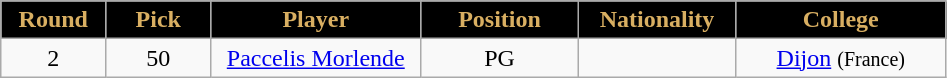<table class="wikitable sortable sortable">
<tr>
<th style="background:#000; color:#D9AF62; width:10%;">Round</th>
<th style="background:#000; color:#D9AF62; width:10%;">Pick</th>
<th style="background:#000; color:#D9AF62; width:20%;">Player</th>
<th style="background:#000; color:#D9AF62; width:15%;">Position</th>
<th style="background:#000; color:#D9AF62; width:15%;">Nationality</th>
<th style="background:#000; color:#D9AF62; width:20%;">College</th>
</tr>
<tr style="text-align:center;">
<td>2</td>
<td>50</td>
<td><a href='#'>Paccelis Morlende</a></td>
<td>PG</td>
<td></td>
<td><a href='#'>Dijon</a> <small>(France)</small></td>
</tr>
</table>
